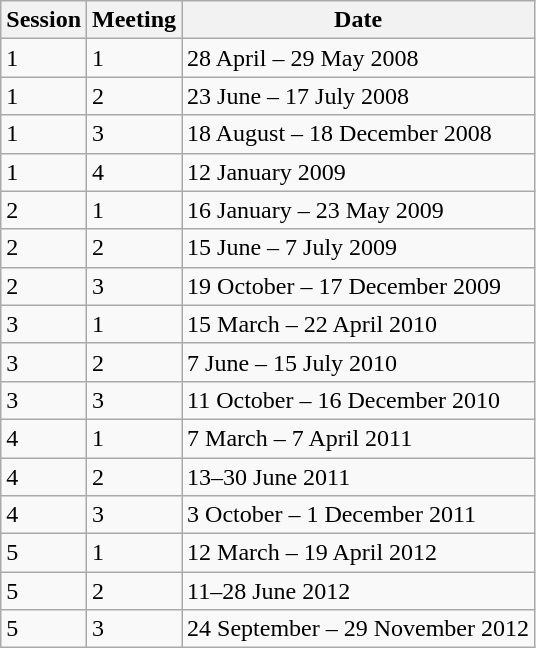<table class="wikitable">
<tr>
<th>Session</th>
<th>Meeting</th>
<th>Date</th>
</tr>
<tr>
<td>1</td>
<td>1</td>
<td>28 April – 29 May 2008</td>
</tr>
<tr>
<td>1</td>
<td>2</td>
<td>23 June – 17 July 2008</td>
</tr>
<tr>
<td>1</td>
<td>3</td>
<td>18 August – 18 December 2008</td>
</tr>
<tr>
<td>1</td>
<td>4</td>
<td>12 January 2009</td>
</tr>
<tr>
<td>2</td>
<td>1</td>
<td>16 January – 23 May 2009</td>
</tr>
<tr>
<td>2</td>
<td>2</td>
<td>15 June – 7 July 2009</td>
</tr>
<tr>
<td>2</td>
<td>3</td>
<td>19 October – 17 December 2009</td>
</tr>
<tr>
<td>3</td>
<td>1</td>
<td>15 March – 22 April 2010</td>
</tr>
<tr>
<td>3</td>
<td>2</td>
<td>7 June – 15 July 2010</td>
</tr>
<tr>
<td>3</td>
<td>3</td>
<td>11 October – 16 December 2010</td>
</tr>
<tr>
<td>4</td>
<td>1</td>
<td>7 March – 7 April 2011</td>
</tr>
<tr>
<td>4</td>
<td>2</td>
<td>13–30 June 2011</td>
</tr>
<tr>
<td>4</td>
<td>3</td>
<td>3 October – 1 December 2011</td>
</tr>
<tr>
<td>5</td>
<td>1</td>
<td>12 March – 19 April 2012</td>
</tr>
<tr>
<td>5</td>
<td>2</td>
<td>11–28 June 2012</td>
</tr>
<tr>
<td>5</td>
<td>3</td>
<td>24 September – 29 November 2012</td>
</tr>
</table>
